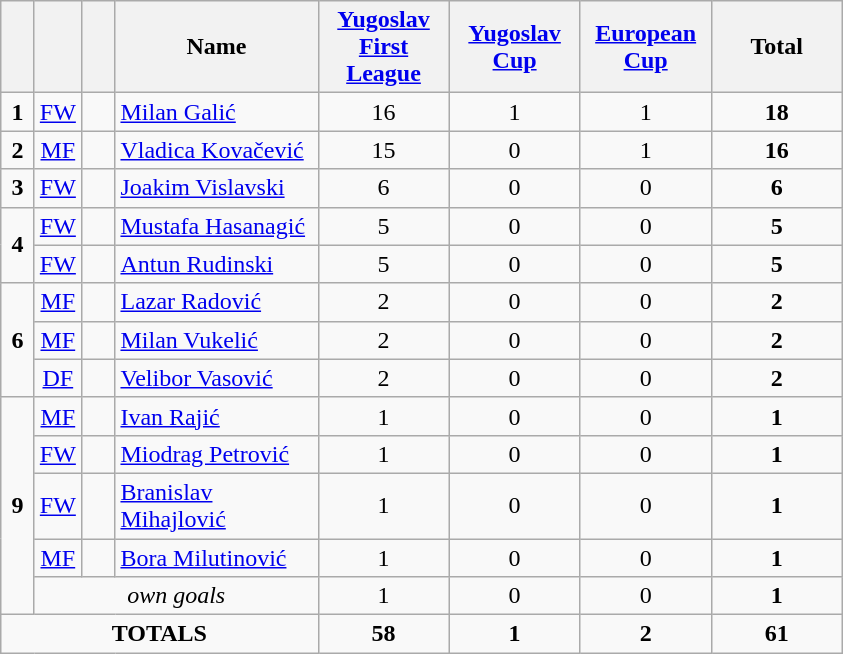<table class="wikitable" style="text-align:center">
<tr>
<th width=15></th>
<th width=15></th>
<th width=15></th>
<th width=128>Name</th>
<th width=80><strong><a href='#'>Yugoslav First League</a></strong></th>
<th width=80><strong><a href='#'>Yugoslav Cup</a></strong></th>
<th width=80><strong><a href='#'>European Cup</a></strong></th>
<th width=80><strong>Total</strong></th>
</tr>
<tr>
<td><strong>1</strong></td>
<td><a href='#'>FW</a></td>
<td></td>
<td align=left><a href='#'>Milan Galić</a></td>
<td>16</td>
<td>1</td>
<td>1</td>
<td><strong>18</strong></td>
</tr>
<tr>
<td><strong>2</strong></td>
<td><a href='#'>MF</a></td>
<td></td>
<td align=left><a href='#'>Vladica Kovačević</a></td>
<td>15</td>
<td>0</td>
<td>1</td>
<td><strong>16</strong></td>
</tr>
<tr>
<td><strong>3</strong></td>
<td><a href='#'>FW</a></td>
<td></td>
<td align=left><a href='#'>Joakim Vislavski</a></td>
<td>6</td>
<td>0</td>
<td>0</td>
<td><strong>6</strong></td>
</tr>
<tr>
<td rowspan=2><strong>4</strong></td>
<td><a href='#'>FW</a></td>
<td></td>
<td align=left><a href='#'>Mustafa Hasanagić</a></td>
<td>5</td>
<td>0</td>
<td>0</td>
<td><strong>5</strong></td>
</tr>
<tr>
<td><a href='#'>FW</a></td>
<td></td>
<td align=left><a href='#'>Antun Rudinski</a></td>
<td>5</td>
<td>0</td>
<td>0</td>
<td><strong>5</strong></td>
</tr>
<tr>
<td rowspan=3><strong>6</strong></td>
<td><a href='#'>MF</a></td>
<td></td>
<td align=left><a href='#'>Lazar Radović</a></td>
<td>2</td>
<td>0</td>
<td>0</td>
<td><strong>2</strong></td>
</tr>
<tr>
<td><a href='#'>MF</a></td>
<td></td>
<td align=left><a href='#'>Milan Vukelić</a></td>
<td>2</td>
<td>0</td>
<td>0</td>
<td><strong>2</strong></td>
</tr>
<tr>
<td><a href='#'>DF</a></td>
<td></td>
<td align=left><a href='#'>Velibor Vasović</a></td>
<td>2</td>
<td>0</td>
<td>0</td>
<td><strong>2</strong></td>
</tr>
<tr>
<td rowspan=5><strong>9</strong></td>
<td><a href='#'>MF</a></td>
<td></td>
<td align=left><a href='#'>Ivan Rajić</a></td>
<td>1</td>
<td>0</td>
<td>0</td>
<td><strong>1</strong></td>
</tr>
<tr>
<td><a href='#'>FW</a></td>
<td></td>
<td align=left><a href='#'>Miodrag Petrović</a></td>
<td>1</td>
<td>0</td>
<td>0</td>
<td><strong>1</strong></td>
</tr>
<tr>
<td><a href='#'>FW</a></td>
<td></td>
<td align=left><a href='#'>Branislav Mihajlović</a></td>
<td>1</td>
<td>0</td>
<td>0</td>
<td><strong>1</strong></td>
</tr>
<tr>
<td><a href='#'>MF</a></td>
<td></td>
<td align=left><a href='#'>Bora Milutinović</a></td>
<td>1</td>
<td>0</td>
<td>0</td>
<td><strong>1</strong></td>
</tr>
<tr>
<td colspan=3><em>own goals</em></td>
<td>1</td>
<td>0</td>
<td>0</td>
<td><strong>1</strong></td>
</tr>
<tr>
<td colspan=4><strong>TOTALS</strong></td>
<td><strong>58</strong></td>
<td><strong>1</strong></td>
<td><strong>2</strong></td>
<td><strong>61</strong></td>
</tr>
</table>
